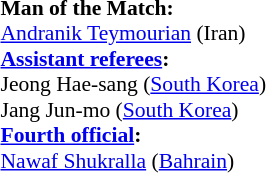<table width=50% style="font-size: 90%">
<tr>
<td><br><strong>Man of the Match:</strong>
<br><a href='#'>Andranik Teymourian</a> (Iran)<br><strong><a href='#'>Assistant referees</a>:</strong>
<br>Jeong Hae-sang (<a href='#'>South Korea</a>)
<br>Jang Jun-mo (<a href='#'>South Korea</a>)
<br><strong><a href='#'>Fourth official</a>:</strong>
<br><a href='#'>Nawaf Shukralla</a> (<a href='#'>Bahrain</a>)</td>
</tr>
</table>
